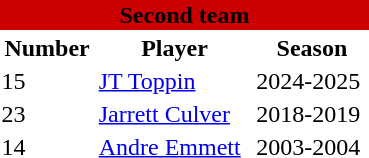<table width="250" class="toccolours" style="margin-right:1em" |>
<tr>
<th colspan="3" style="text-align: center; background:#CC0000"><span><strong>Second team</strong></span></th>
</tr>
<tr>
<th>Number</th>
<th>Player</th>
<th>Season</th>
</tr>
<tr>
<td>15</td>
<td><a href='#'>JT Toppin</a></td>
<td>2024-2025</td>
</tr>
<tr>
<td>23</td>
<td><a href='#'>Jarrett Culver</a></td>
<td>2018-2019</td>
</tr>
<tr>
<td>14</td>
<td><a href='#'>Andre Emmett</a></td>
<td>2003-2004</td>
</tr>
</table>
